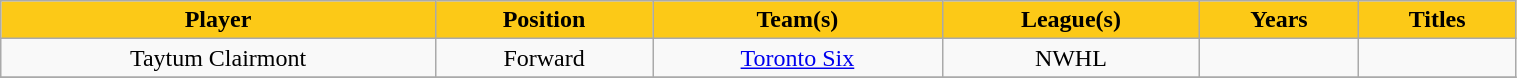<table class="wikitable" width="80%">
<tr align="center" style=" background:#FCC917;color:#00000;">
<td><strong>Player</strong></td>
<td><strong>Position</strong></td>
<td><strong>Team(s)</strong></td>
<td><strong>League(s)</strong></td>
<td><strong>Years</strong></td>
<td><strong>Titles</strong></td>
</tr>
<tr align="center" bgcolor="">
<td>Taytum Clairmont</td>
<td>Forward</td>
<td><a href='#'>Toronto Six</a></td>
<td>NWHL</td>
<td></td>
<td></td>
</tr>
<tr align="center" bgcolor="">
</tr>
</table>
